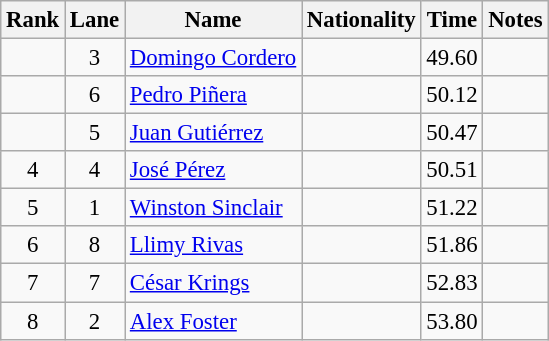<table class="wikitable sortable" style="text-align:center;font-size:95%">
<tr>
<th>Rank</th>
<th>Lane</th>
<th>Name</th>
<th>Nationality</th>
<th>Time</th>
<th>Notes</th>
</tr>
<tr>
<td></td>
<td>3</td>
<td align=left><a href='#'>Domingo Cordero</a></td>
<td align=left></td>
<td>49.60</td>
<td></td>
</tr>
<tr>
<td></td>
<td>6</td>
<td align=left><a href='#'>Pedro Piñera</a></td>
<td align=left></td>
<td>50.12</td>
<td></td>
</tr>
<tr>
<td></td>
<td>5</td>
<td align=left><a href='#'>Juan Gutiérrez</a></td>
<td align=left></td>
<td>50.47</td>
<td></td>
</tr>
<tr>
<td>4</td>
<td>4</td>
<td align=left><a href='#'>José Pérez</a></td>
<td align=left></td>
<td>50.51</td>
<td></td>
</tr>
<tr>
<td>5</td>
<td>1</td>
<td align=left><a href='#'>Winston Sinclair</a></td>
<td align=left></td>
<td>51.22</td>
<td></td>
</tr>
<tr>
<td>6</td>
<td>8</td>
<td align=left><a href='#'>Llimy Rivas</a></td>
<td align=left></td>
<td>51.86</td>
<td></td>
</tr>
<tr>
<td>7</td>
<td>7</td>
<td align=left><a href='#'>César Krings</a></td>
<td align=left></td>
<td>52.83</td>
<td></td>
</tr>
<tr>
<td>8</td>
<td>2</td>
<td align=left><a href='#'>Alex Foster</a></td>
<td align=left></td>
<td>53.80</td>
<td></td>
</tr>
</table>
